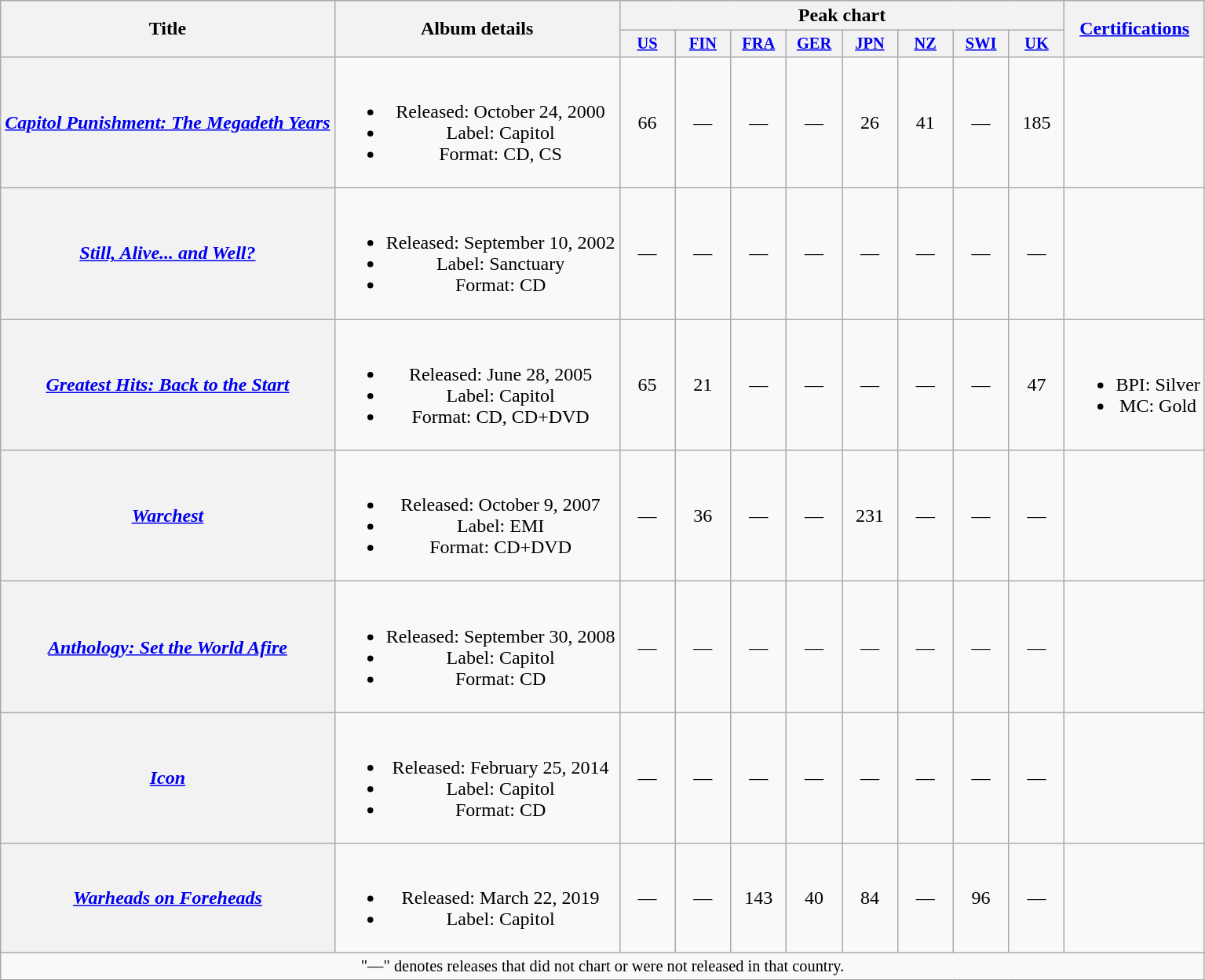<table class="wikitable plainrowheaders" style="text-align:center;">
<tr>
<th scope="col" rowspan="2">Title</th>
<th scope="col" rowspan="2">Album details</th>
<th scope="col" colspan="8">Peak chart</th>
<th scope="col" rowspan="2"><a href='#'>Certifications</a></th>
</tr>
<tr>
<th style="width:3em;font-size:85%;"><a href='#'>US</a><br></th>
<th style="width:3em;font-size:85%;"><a href='#'>FIN</a><br></th>
<th style="width:3em;font-size:85%;"><a href='#'>FRA</a><br></th>
<th style="width:3em;font-size:85%;"><a href='#'>GER</a><br></th>
<th style="width:3em;font-size:85%;"><a href='#'>JPN</a><br></th>
<th style="width:3em;font-size:85%;"><a href='#'>NZ</a><br></th>
<th style="width:3em;font-size:85%;"><a href='#'>SWI</a><br></th>
<th style="width:3em;font-size:85%;"><a href='#'>UK</a><br></th>
</tr>
<tr>
<th scope="row"><em><a href='#'>Capitol Punishment: The Megadeth Years</a></em></th>
<td><br><ul><li>Released: October 24, 2000</li><li>Label: Capitol</li><li>Format: CD, CS</li></ul></td>
<td>66</td>
<td>—</td>
<td>—</td>
<td>—</td>
<td>26</td>
<td>41</td>
<td>—</td>
<td>185</td>
<td></td>
</tr>
<tr>
<th scope="row"><em><a href='#'>Still, Alive... and Well?</a></em></th>
<td><br><ul><li>Released: September 10, 2002</li><li>Label: Sanctuary</li><li>Format: CD</li></ul></td>
<td>—</td>
<td>—</td>
<td>—</td>
<td>—</td>
<td>—</td>
<td>—</td>
<td>—</td>
<td>—</td>
<td></td>
</tr>
<tr>
<th scope="row"><em><a href='#'>Greatest Hits: Back to the Start</a></em></th>
<td><br><ul><li>Released: June 28, 2005</li><li>Label: Capitol</li><li>Format: CD, CD+DVD</li></ul></td>
<td>65</td>
<td>21</td>
<td>—</td>
<td>—</td>
<td>—</td>
<td>—</td>
<td>—</td>
<td>47</td>
<td><br><ul><li>BPI: Silver</li><li>MC: Gold</li></ul></td>
</tr>
<tr>
<th scope="row"><em><a href='#'>Warchest</a></em></th>
<td><br><ul><li>Released: October 9, 2007</li><li>Label: EMI</li><li>Format: CD+DVD</li></ul></td>
<td>—</td>
<td>36</td>
<td>—</td>
<td>—</td>
<td>231</td>
<td>—</td>
<td>—</td>
<td>—</td>
<td></td>
</tr>
<tr>
<th scope="row"><em><a href='#'>Anthology: Set the World Afire</a></em></th>
<td><br><ul><li>Released: September 30, 2008</li><li>Label: Capitol</li><li>Format: CD</li></ul></td>
<td>—</td>
<td>—</td>
<td>—</td>
<td>—</td>
<td>—</td>
<td>—</td>
<td>—</td>
<td>—</td>
<td></td>
</tr>
<tr>
<th scope="row"><em><a href='#'>Icon</a></em></th>
<td><br><ul><li>Released: February 25, 2014</li><li>Label: Capitol</li><li>Format: CD</li></ul></td>
<td>—</td>
<td>—</td>
<td>—</td>
<td>—</td>
<td>—</td>
<td>—</td>
<td>—</td>
<td>—</td>
<td></td>
</tr>
<tr>
<th scope="row"><em><a href='#'>Warheads on Foreheads</a></em></th>
<td><br><ul><li>Released: March 22, 2019</li><li>Label: Capitol</li></ul></td>
<td>—</td>
<td>—</td>
<td>143</td>
<td>40</td>
<td>84</td>
<td>—</td>
<td>96</td>
<td>—</td>
<td></td>
</tr>
<tr>
<td colspan="11" style="font-size:85%">"—" denotes releases that did not chart or were not released in that country.</td>
</tr>
</table>
